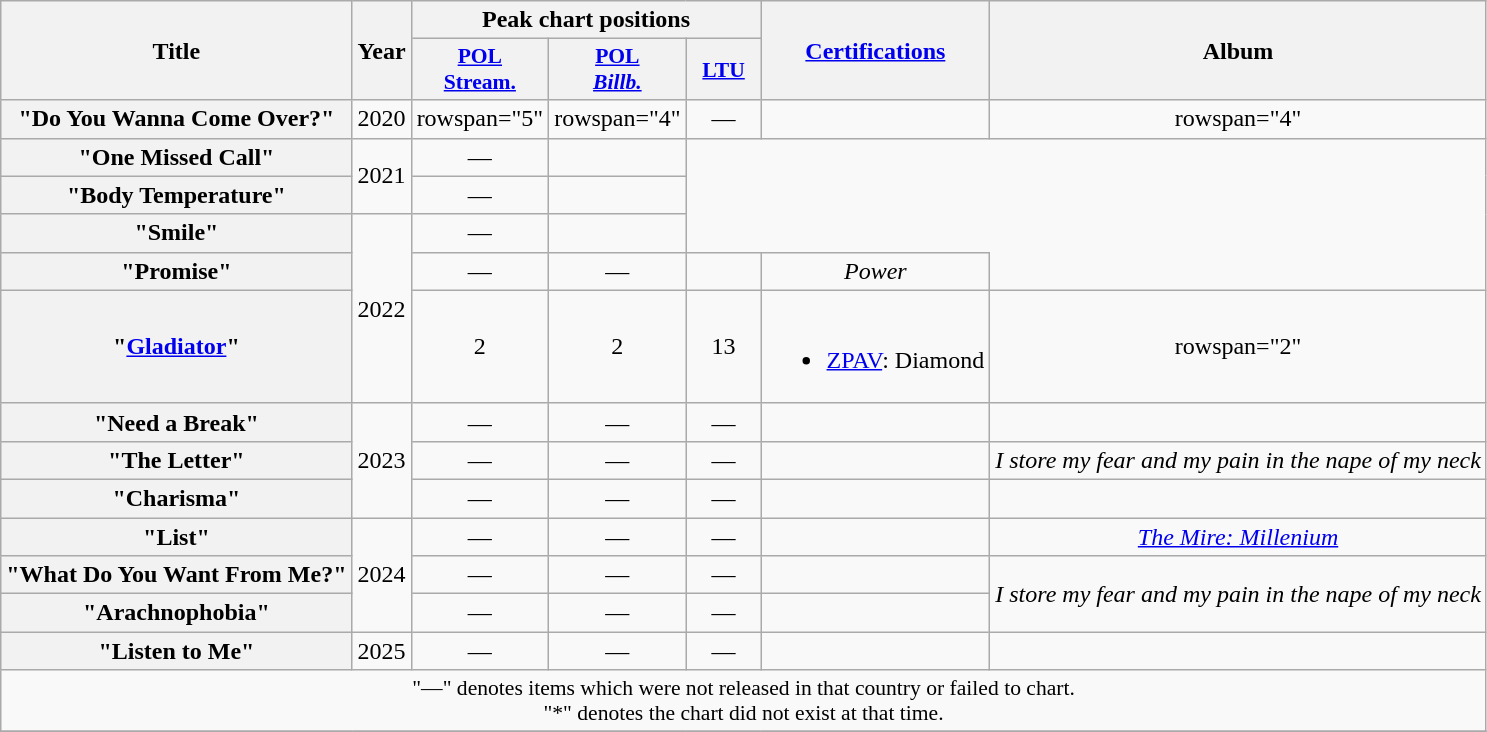<table class="wikitable plainrowheaders" style="text-align:center;">
<tr>
<th scope="col" rowspan="2">Title</th>
<th scope="col" rowspan="2">Year</th>
<th scope="col" colspan="3">Peak chart positions</th>
<th scope="col" rowspan="2"><a href='#'>Certifications</a></th>
<th scope="col" rowspan="2">Album</th>
</tr>
<tr>
<th style="width:3em;font-size:90%;"><a href='#'>POL<br>Stream.</a><br></th>
<th style="width:3em;font-size:90%;"><a href='#'>POL<br><em>Billb.</em></a><br></th>
<th style="width:3em;font-size:90%;"><a href='#'>LTU</a><br></th>
</tr>
<tr>
<th scope="row">"Do You Wanna Come Over?"</th>
<td>2020</td>
<td>rowspan="5" </td>
<td>rowspan="4" </td>
<td>—</td>
<td></td>
<td>rowspan="4" </td>
</tr>
<tr>
<th scope="row">"One Missed Call"</th>
<td rowspan="2">2021</td>
<td>—</td>
<td></td>
</tr>
<tr>
<th scope="row">"Body Temperature"</th>
<td>—</td>
<td></td>
</tr>
<tr>
<th scope="row">"Smile"</th>
<td rowspan="3">2022</td>
<td>—</td>
<td></td>
</tr>
<tr>
<th scope="row">"Promise"</th>
<td>—</td>
<td>—</td>
<td></td>
<td><em>Power</em></td>
</tr>
<tr>
<th scope="row">"<a href='#'>Gladiator</a>"</th>
<td>2</td>
<td>2</td>
<td>13</td>
<td><br><ul><li><a href='#'>ZPAV</a>: Diamond</li></ul></td>
<td>rowspan="2" </td>
</tr>
<tr>
<th scope="row">"Need a Break"</th>
<td rowspan="3">2023</td>
<td>—</td>
<td>—</td>
<td>—</td>
<td></td>
</tr>
<tr>
<th scope="row">"The Letter"</th>
<td>—</td>
<td>—</td>
<td>—</td>
<td></td>
<td><em>I store my fear and my pain in the nape of my neck</em></td>
</tr>
<tr>
<th scope="row">"Charisma"</th>
<td>—</td>
<td>—</td>
<td>—</td>
<td></td>
<td></td>
</tr>
<tr>
<th scope="row">"List"<br></th>
<td rowspan="3">2024</td>
<td>—</td>
<td>—</td>
<td>—</td>
<td></td>
<td><em><a href='#'>The Mire: Millenium</a></em></td>
</tr>
<tr>
<th scope="row">"What Do You Want From Me?"</th>
<td>—</td>
<td>—</td>
<td>—</td>
<td></td>
<td rowspan="2"><em>I store my fear and my pain in the nape of my neck</em></td>
</tr>
<tr>
<th scope="row">"Arachnophobia"</th>
<td>—</td>
<td>—</td>
<td>—</td>
<td></td>
</tr>
<tr>
<th scope="row">"Listen to Me"</th>
<td>2025</td>
<td>—</td>
<td>—</td>
<td>—</td>
<td></td>
<td></td>
</tr>
<tr>
<td colspan="7" style="font-size:90%;">"—" denotes items which were not released in that country or failed to chart.<br>"*" denotes the chart did not exist at that time.</td>
</tr>
<tr>
</tr>
</table>
